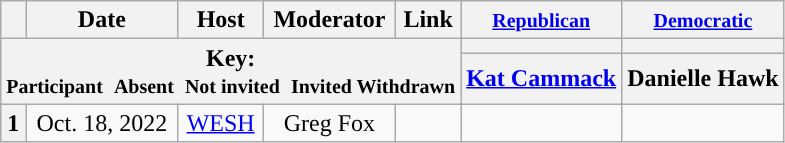<table class="wikitable" style="text-align:center;">
<tr>
<th scope="col"></th>
<th scope="col">Date</th>
<th scope="col">Host</th>
<th scope="col">Moderator</th>
<th scope="col">Link</th>
<th scope="col"><small><a href='#'>Republican</a></small></th>
<th scope="col"><small><a href='#'>Democratic</a></small></th>
</tr>
<tr>
<th colspan="5" rowspan="2">Key:<br> <small>Participant </small>  <small>Absent </small>  <small>Not invited </small>  <small>Invited  Withdrawn</small></th>
<th scope="col" style="background:"></th>
<th scope="col" style="background:"></th>
</tr>
<tr>
<th scope="col"><a href='#'>Kat Cammack</a></th>
<th scope="col">Danielle Hawk</th>
</tr>
<tr>
<th>1</th>
<td style="white-space:nowrap;">Oct. 18, 2022</td>
<td style="white-space:nowrap;"><a href='#'>WESH</a></td>
<td style="white-space:nowrap;">Greg Fox</td>
<td style="white-space:nowrap;"></td>
<td></td>
<td></td>
</tr>
</table>
